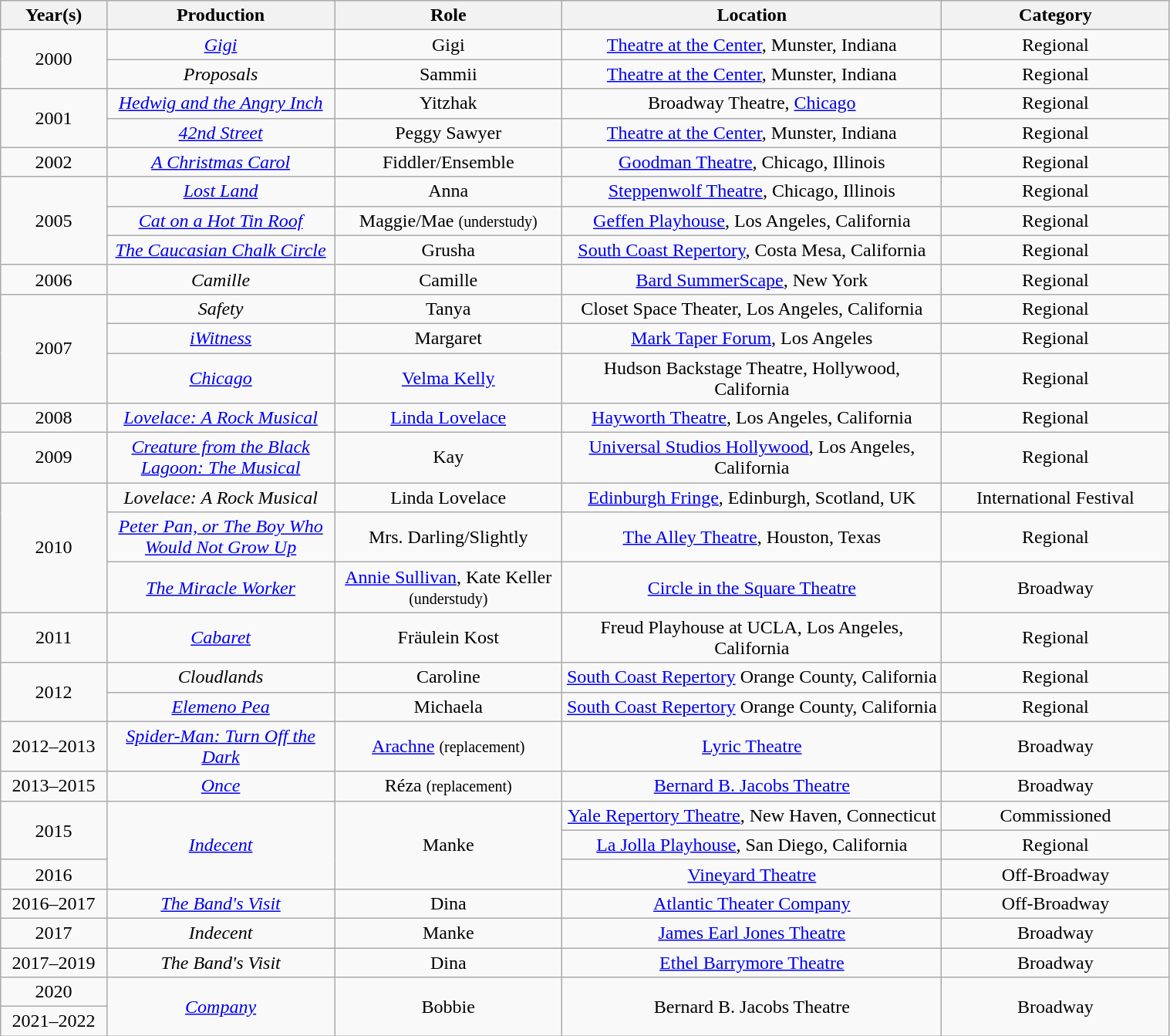<table class="wikitable" style="width:80%; text-align:center">
<tr>
<th style="width:7%;">Year(s)</th>
<th style="width:15%;">Production</th>
<th style="width:15%;">Role</th>
<th style="width:25%;">Location</th>
<th style="width:15%;">Category</th>
</tr>
<tr>
<td rowspan=2; align="center">2000</td>
<td><em><a href='#'>Gigi</a></em></td>
<td>Gigi</td>
<td><a href='#'>Theatre at the Center</a>, Munster, Indiana</td>
<td>Regional</td>
</tr>
<tr>
<td><em>Proposals</em></td>
<td>Sammii</td>
<td><a href='#'>Theatre at the Center</a>, Munster, Indiana</td>
<td>Regional</td>
</tr>
<tr>
<td rowspan=2; align="center">2001</td>
<td><a href='#'><em>Hedwig and the Angry Inch</em></a></td>
<td>Yitzhak</td>
<td>Broadway Theatre, <a href='#'>Chicago</a></td>
<td>Regional</td>
</tr>
<tr>
<td><em><a href='#'>42nd Street</a></em></td>
<td>Peggy Sawyer</td>
<td><a href='#'>Theatre at the Center</a>, Munster, Indiana</td>
<td>Regional</td>
</tr>
<tr>
<td align="center">2002</td>
<td><em><a href='#'>A Christmas Carol</a></em></td>
<td>Fiddler/Ensemble</td>
<td><a href='#'>Goodman Theatre</a>, Chicago, Illinois</td>
<td>Regional</td>
</tr>
<tr>
<td rowspan=3; align="center">2005</td>
<td><em><a href='#'>Lost Land</a></em></td>
<td>Anna</td>
<td><a href='#'>Steppenwolf Theatre</a>, Chicago, Illinois</td>
<td>Regional</td>
</tr>
<tr>
<td><em><a href='#'>Cat on a Hot Tin Roof</a></em></td>
<td>Maggie/Mae <small>(understudy)</small></td>
<td><a href='#'>Geffen Playhouse</a>, Los Angeles, California</td>
<td>Regional</td>
</tr>
<tr>
<td><em><a href='#'>The Caucasian Chalk Circle</a></em></td>
<td>Grusha</td>
<td><a href='#'>South Coast Repertory</a>, Costa Mesa, California</td>
<td>Regional</td>
</tr>
<tr>
<td align="center">2006</td>
<td><em>Camille</em></td>
<td>Camille</td>
<td><a href='#'>Bard SummerScape</a>, New York</td>
<td>Regional</td>
</tr>
<tr>
<td rowspan=3; align="center">2007</td>
<td><em>Safety</em></td>
<td>Tanya</td>
<td>Closet Space Theater, Los Angeles, California</td>
<td>Regional</td>
</tr>
<tr>
<td><a href='#'><em>iWitness</em></a></td>
<td>Margaret</td>
<td><a href='#'>Mark Taper Forum</a>, Los Angeles</td>
<td>Regional</td>
</tr>
<tr>
<td><em><a href='#'>Chicago</a></em></td>
<td><a href='#'>Velma Kelly</a></td>
<td>Hudson Backstage Theatre, Hollywood, California</td>
<td>Regional</td>
</tr>
<tr>
<td align="center">2008</td>
<td><em><a href='#'>Lovelace: A Rock Musical</a></em></td>
<td><a href='#'>Linda Lovelace</a></td>
<td><a href='#'>Hayworth Theatre</a>, Los Angeles, California</td>
<td>Regional</td>
</tr>
<tr>
<td align="center">2009</td>
<td><em><a href='#'>Creature from the Black Lagoon: The Musical</a></em></td>
<td>Kay</td>
<td><a href='#'>Universal Studios Hollywood</a>, Los Angeles, California</td>
<td>Regional</td>
</tr>
<tr>
<td rowspan=3 ; align="center">2010</td>
<td><em>Lovelace: A Rock Musical</em></td>
<td>Linda Lovelace</td>
<td><a href='#'>Edinburgh Fringe</a>, Edinburgh, Scotland, UK</td>
<td>International Festival</td>
</tr>
<tr>
<td><em><a href='#'>Peter Pan, or The Boy Who Would Not Grow Up</a></em></td>
<td>Mrs. Darling/Slightly</td>
<td><a href='#'>The Alley Theatre</a>, Houston, Texas</td>
<td>Regional</td>
</tr>
<tr>
<td><em><a href='#'>The Miracle Worker</a></em></td>
<td><a href='#'>Annie Sullivan</a>, Kate Keller <small>(understudy)</small></td>
<td><a href='#'>Circle in the Square Theatre</a></td>
<td>Broadway</td>
</tr>
<tr>
<td align="center">2011</td>
<td><em><a href='#'>Cabaret</a></em></td>
<td>Fräulein Kost</td>
<td>Freud Playhouse at UCLA, Los Angeles, California</td>
<td>Regional</td>
</tr>
<tr>
<td rowspan=2 ; align="center">2012</td>
<td><em>Cloudlands</em></td>
<td>Caroline</td>
<td><a href='#'>South Coast Repertory</a> Orange County, California</td>
<td>Regional</td>
</tr>
<tr>
<td><em><a href='#'>Elemeno Pea</a></em></td>
<td>Michaela</td>
<td><a href='#'>South Coast Repertory</a> Orange County, California</td>
<td>Regional</td>
</tr>
<tr>
<td align="center">2012–2013</td>
<td><em><a href='#'>Spider-Man: Turn Off the Dark</a></em></td>
<td><a href='#'>Arachne</a> <small>(replacement)</small></td>
<td><a href='#'>Lyric Theatre</a></td>
<td>Broadway</td>
</tr>
<tr>
<td align="center">2013–2015</td>
<td><em><a href='#'>Once</a></em></td>
<td>Réza <small>(replacement)</small></td>
<td><a href='#'>Bernard B. Jacobs Theatre</a></td>
<td>Broadway</td>
</tr>
<tr>
<td align="center"; rowspan="2">2015</td>
<td rowspan="3"><em><a href='#'>Indecent</a></em></td>
<td rowspan="3">Manke</td>
<td><a href='#'>Yale Repertory Theatre</a>, New Haven, Connecticut</td>
<td>Commissioned</td>
</tr>
<tr>
<td><a href='#'>La Jolla Playhouse</a>, San Diego, California</td>
<td>Regional</td>
</tr>
<tr>
<td align="center">2016</td>
<td><a href='#'>Vineyard Theatre</a></td>
<td>Off-Broadway</td>
</tr>
<tr>
<td align="center">2016–2017</td>
<td><em><a href='#'>The Band's Visit</a></em></td>
<td>Dina</td>
<td><a href='#'>Atlantic Theater Company</a></td>
<td>Off-Broadway</td>
</tr>
<tr>
<td align="center">2017</td>
<td><em>Indecent</em></td>
<td>Manke</td>
<td><a href='#'>James Earl Jones Theatre</a></td>
<td>Broadway</td>
</tr>
<tr>
<td align="center">2017–2019</td>
<td><em>The Band's Visit</em></td>
<td>Dina</td>
<td><a href='#'>Ethel Barrymore Theatre</a></td>
<td>Broadway</td>
</tr>
<tr>
<td align="center">2020</td>
<td rowspan="2"><em><a href='#'>Company</a></em></td>
<td rowspan="2">Bobbie</td>
<td rowspan="2">Bernard B. Jacobs Theatre</td>
<td rowspan="2">Broadway</td>
</tr>
<tr>
<td align="center">2021–2022</td>
</tr>
</table>
